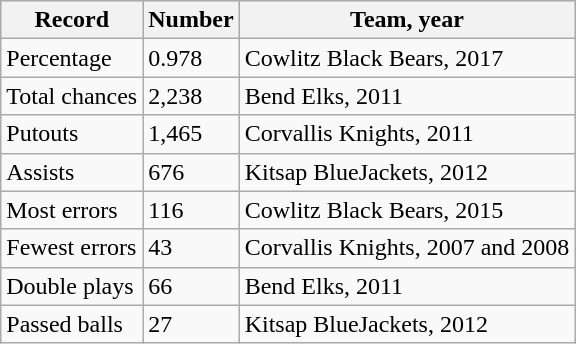<table class="wikitable">
<tr>
<th>Record</th>
<th>Number</th>
<th>Team, year</th>
</tr>
<tr>
<td>Percentage</td>
<td>0.978</td>
<td>Cowlitz Black Bears, 2017</td>
</tr>
<tr>
<td>Total chances</td>
<td>2,238</td>
<td>Bend Elks, 2011</td>
</tr>
<tr>
<td>Putouts</td>
<td>1,465</td>
<td>Corvallis Knights, 2011</td>
</tr>
<tr>
<td>Assists</td>
<td>676</td>
<td>Kitsap BlueJackets, 2012</td>
</tr>
<tr>
<td>Most errors</td>
<td>116</td>
<td>Cowlitz Black Bears, 2015</td>
</tr>
<tr>
<td>Fewest errors</td>
<td>43</td>
<td>Corvallis Knights, 2007 and 2008</td>
</tr>
<tr>
<td>Double plays</td>
<td>66</td>
<td>Bend Elks, 2011</td>
</tr>
<tr>
<td>Passed balls</td>
<td>27</td>
<td>Kitsap BlueJackets, 2012</td>
</tr>
</table>
